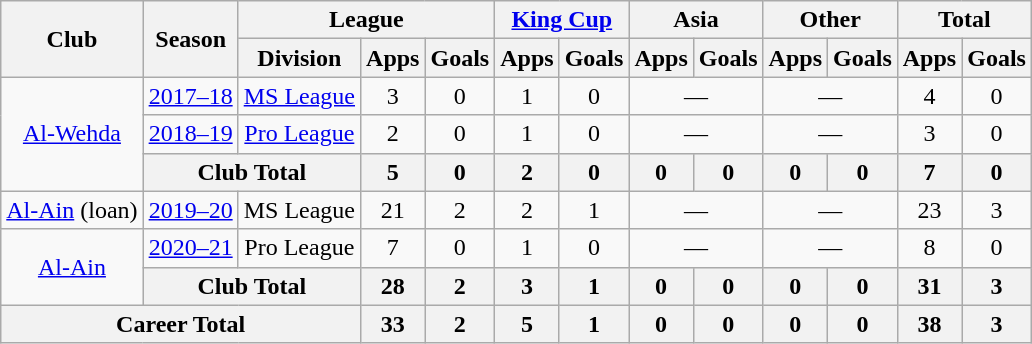<table class="wikitable" style="text-align: center;">
<tr>
<th rowspan="2">Club</th>
<th rowspan="2">Season</th>
<th colspan="3">League</th>
<th colspan="2"><a href='#'>King Cup</a></th>
<th colspan="2">Asia</th>
<th colspan="2">Other</th>
<th colspan="2">Total</th>
</tr>
<tr>
<th>Division</th>
<th>Apps</th>
<th>Goals</th>
<th>Apps</th>
<th>Goals</th>
<th>Apps</th>
<th>Goals</th>
<th>Apps</th>
<th>Goals</th>
<th>Apps</th>
<th>Goals</th>
</tr>
<tr>
<td rowspan="3"><a href='#'>Al-Wehda</a></td>
<td><a href='#'>2017–18</a></td>
<td><a href='#'>MS League</a></td>
<td>3</td>
<td>0</td>
<td>1</td>
<td>0</td>
<td colspan=2>—</td>
<td colspan=2>—</td>
<td>4</td>
<td>0</td>
</tr>
<tr>
<td><a href='#'>2018–19</a></td>
<td><a href='#'>Pro League</a></td>
<td>2</td>
<td>0</td>
<td>1</td>
<td>0</td>
<td colspan=2>—</td>
<td colspan=2>—</td>
<td>3</td>
<td>0</td>
</tr>
<tr>
<th colspan="2">Club Total</th>
<th>5</th>
<th>0</th>
<th>2</th>
<th>0</th>
<th>0</th>
<th>0</th>
<th>0</th>
<th>0</th>
<th>7</th>
<th>0</th>
</tr>
<tr>
<td rowspan="1"><a href='#'>Al-Ain</a> (loan)</td>
<td><a href='#'>2019–20</a></td>
<td>MS League</td>
<td>21</td>
<td>2</td>
<td>2</td>
<td>1</td>
<td colspan=2>—</td>
<td colspan=2>—</td>
<td>23</td>
<td>3</td>
</tr>
<tr>
<td rowspan="2"><a href='#'>Al-Ain</a></td>
<td><a href='#'>2020–21</a></td>
<td>Pro League</td>
<td>7</td>
<td>0</td>
<td>1</td>
<td>0</td>
<td colspan=2>—</td>
<td colspan=2>—</td>
<td>8</td>
<td>0</td>
</tr>
<tr>
<th colspan="2">Club Total</th>
<th>28</th>
<th>2</th>
<th>3</th>
<th>1</th>
<th>0</th>
<th>0</th>
<th>0</th>
<th>0</th>
<th>31</th>
<th>3</th>
</tr>
<tr>
<th colspan="3">Career Total</th>
<th>33</th>
<th>2</th>
<th>5</th>
<th>1</th>
<th>0</th>
<th>0</th>
<th>0</th>
<th>0</th>
<th>38</th>
<th>3</th>
</tr>
</table>
